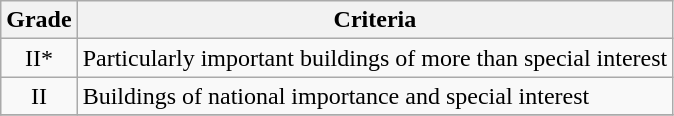<table class="wikitable" border="1">
<tr>
<th>Grade</th>
<th>Criteria</th>
</tr>
<tr>
<td align="center" >II*</td>
<td>Particularly important buildings of more than special interest</td>
</tr>
<tr>
<td align="center" >II</td>
<td>Buildings of national importance and special interest</td>
</tr>
<tr>
</tr>
</table>
